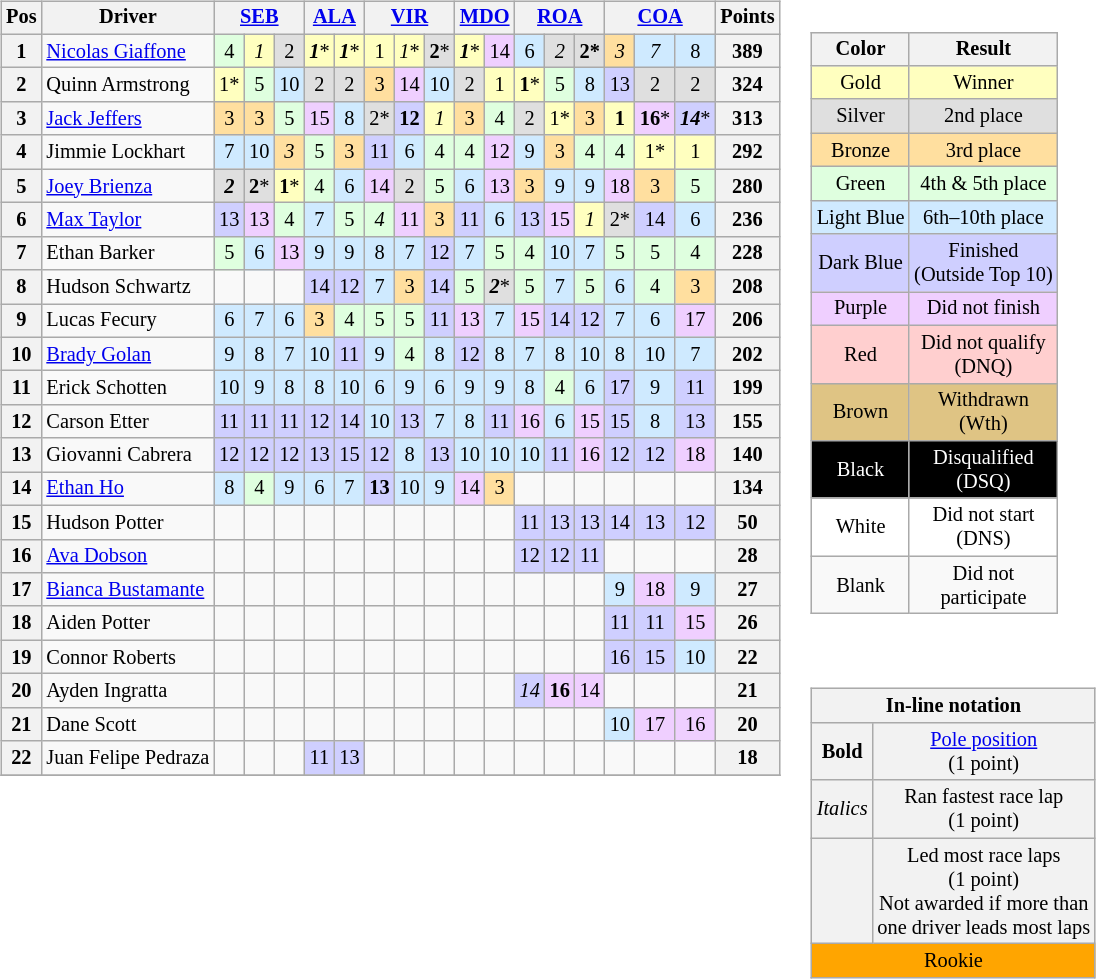<table>
<tr>
<td valign="top"><br><table class="wikitable" style="font-size:85%; text-align:center">
<tr valign="top">
<th valign="middle">Pos</th>
<th valign="middle">Driver</th>
<th colspan="3"><a href='#'>SEB</a></th>
<th colspan="2"><a href='#'>ALA</a></th>
<th colspan="3"><a href='#'>VIR</a></th>
<th colspan="2"><a href='#'>MDO</a></th>
<th colspan="3"><a href='#'>ROA</a></th>
<th colspan="3"><a href='#'>COA</a></th>
<th valign="middle">Points</th>
</tr>
<tr>
<th>1</th>
<td align="left"> <a href='#'>Nicolas Giaffone</a></td>
<td style="background:#DFFFDF;">4</td>
<td style="background:#FFFFBF;"><em>1</em></td>
<td style="background:#DFDFDF;">2</td>
<td style="background:#FFFFBF;"><strong><em>1</em></strong>*</td>
<td style="background:#FFFFBF;"><strong><em>1</em></strong>*</td>
<td style="background:#FFFFBF;">1</td>
<td style="background:#FFFFBF;"><em>1</em>*</td>
<td style="background:#DFDFDF;"><strong>2</strong>*</td>
<td style="background:#FFFFBF;"><strong><em>1</em></strong>*</td>
<td style="background:#EFCFFF;">14</td>
<td style="background:#CFEAFF;">6</td>
<td style="background:#DFDFDF;"><em>2</em></td>
<td style="background:#DFDFDF;"><strong>2*</strong></td>
<td style="background:#FFDF9F;"><em>3</em></td>
<td style="background:#CFEAFF;"><em>7</em></td>
<td style="background:#CFEAFF;">8</td>
<th>389</th>
</tr>
<tr>
<th>2</th>
<td align="left"> Quinn Armstrong</td>
<td style="background:#FFFFBF;">1*</td>
<td style="background:#DFFFDF;">5</td>
<td style="background:#CFEAFF;">10</td>
<td style="background:#DFDFDF;">2</td>
<td style="background:#DFDFDF;">2</td>
<td style="background:#FFDF9F;">3</td>
<td style="background:#EFCFFF;">14</td>
<td style="background:#CFEAFF;">10</td>
<td style="background:#DFDFDF;">2</td>
<td style="background:#FFFFBF;">1</td>
<td style="background:#FFFFBF;"><strong>1</strong>*</td>
<td style="background:#DFFFDF;">5</td>
<td style="background:#CFEAFF;">8</td>
<td style="background:#CFCFFF;">13</td>
<td style="background:#DFDFDF;">2</td>
<td style="background:#DFDFDF;">2</td>
<th>324</th>
</tr>
<tr>
<th>3</th>
<td align="left"> <a href='#'>Jack Jeffers</a></td>
<td style="background:#FFDF9F;">3</td>
<td style="background:#FFDF9F;">3</td>
<td style="background:#DFFFDF;">5</td>
<td style="background:#EFCFFF;">15</td>
<td style="background:#CFEAFF;">8</td>
<td style="background:#DFDFDF;">2*</td>
<td style="background:#CFCFFF;"><strong>12</strong></td>
<td style="background:#FFFFBF;"><em>1</em></td>
<td style="background:#FFDF9F;">3</td>
<td style="background:#DFFFDF;">4</td>
<td style="background:#DFDFDF;">2</td>
<td style="background:#FFFFBF;">1*</td>
<td style="background:#FFDF9F;">3</td>
<td style="background:#FFFFBF;"><strong>1</strong></td>
<td style="background:#EFCFFF;"><strong>16</strong>*</td>
<td style="background:#CFCFFF;"><strong><em>14</em></strong>*</td>
<th>313</th>
</tr>
<tr>
<th>4</th>
<td align="left"> Jimmie Lockhart</td>
<td style="background:#CFEAFF;">7</td>
<td style="background:#CFEAFF;">10</td>
<td style="background:#FFDF9F;"><em>3</em></td>
<td style="background:#DFFFDF;">5</td>
<td style="background:#FFDF9F;">3</td>
<td style="background:#CFCFFF;">11</td>
<td style="background:#CFEAFF;">6</td>
<td style="background:#DFFFDF;">4</td>
<td style="background:#DFFFDF;">4</td>
<td style="background:#EFCFFF;">12</td>
<td style="background:#CFEAFF;">9</td>
<td style="background:#FFDF9F;">3</td>
<td style="background:#DFFFDF;">4</td>
<td style="background:#DFFFDF;">4</td>
<td style="background:#FFFFBF;">1*</td>
<td style="background:#FFFFBF;">1</td>
<th>292</th>
</tr>
<tr>
<th>5</th>
<td align="left"> <a href='#'>Joey Brienza</a></td>
<td style="background:#DFDFDF;"><strong><em>2</em></strong></td>
<td style="background:#DFDFDF;"><strong>2</strong>*</td>
<td style="background:#FFFFBF;"><strong>1</strong>*</td>
<td style="background:#DFFFDF;">4</td>
<td style="background:#CFEAFF;">6</td>
<td style="background:#EFCFFF;">14</td>
<td style="background:#DFDFDF;">2</td>
<td style="background:#DFFFDF;">5</td>
<td style="background:#CFEAFF;">6</td>
<td style="background:#EFCFFF;">13</td>
<td style="background:#FFDF9F;">3</td>
<td style="background:#CFEAFF;">9</td>
<td style="background:#CFEAFF;">9</td>
<td style="background:#EFCFFF;">18</td>
<td style="background:#FFDF9F;">3</td>
<td style="background:#DFFFDF;">5</td>
<th>280</th>
</tr>
<tr>
<th>6</th>
<td align="left"> <a href='#'>Max Taylor</a></td>
<td style="background:#CFCFFF;">13</td>
<td style="background:#EFCFFF;">13</td>
<td style="background:#DFFFDF;">4</td>
<td style="background:#CFEAFF;">7</td>
<td style="background:#DFFFDF;">5</td>
<td style="background:#DFFFDF;"><em>4</em></td>
<td style="background:#EFCFFF;">11</td>
<td style="background:#FFDF9F;">3</td>
<td style="background:#CFCFFF;">11</td>
<td style="background:#CFEAFF;">6</td>
<td style="background:#CFCFFF;">13</td>
<td style="background:#EFCFFF;">15</td>
<td style="background:#FFFFBF;"><em>1</em></td>
<td style="background:#DFDFDF;">2*</td>
<td style="background:#CFCFFF;">14</td>
<td style="background:#CFEAFF;">6</td>
<th>236</th>
</tr>
<tr>
<th>7</th>
<td align="left"> Ethan Barker</td>
<td style="background:#DFFFDF;">5</td>
<td style="background:#CFEAFF;">6</td>
<td style="background:#EFCFFF;">13</td>
<td style="background:#CFEAFF;">9</td>
<td style="background:#CFEAFF;">9</td>
<td style="background:#CFEAFF;">8</td>
<td style="background:#CFEAFF;">7</td>
<td style="background:#CFCFFF;">12</td>
<td style="background:#CFEAFF;">7</td>
<td style="background:#DFFFDF;">5</td>
<td style="background:#DFFFDF;">4</td>
<td style="background:#CFEAFF;">10</td>
<td style="background:#CFEAFF;">7</td>
<td style="background:#DFFFDF;">5</td>
<td style="background:#DFFFDF;">5</td>
<td style="background:#DFFFDF;">4</td>
<th>228</th>
</tr>
<tr>
<th>8</th>
<td align="left"> Hudson Schwartz</td>
<td></td>
<td></td>
<td></td>
<td style="background:#CFCFFF;">14</td>
<td style="background:#CFCFFF;">12</td>
<td style="background:#CFEAFF;">7</td>
<td style="background:#FFDF9F;">3</td>
<td style="background:#CFCFFF;">14</td>
<td style="background:#DFFFDF;">5</td>
<td style="background:#DFDFDF;"><strong><em>2</em></strong>*</td>
<td style="background:#DFFFDF;">5</td>
<td style="background:#CFEAFF;">7</td>
<td style="background:#DFFFDF;">5</td>
<td style="background:#CFEAFF;">6</td>
<td style="background:#DFFFDF;">4</td>
<td style="background:#FFDF9F;">3</td>
<th>208</th>
</tr>
<tr>
<th>9</th>
<td align="left"> Lucas Fecury</td>
<td style="background:#CFEAFF;">6</td>
<td style="background:#CFEAFF;">7</td>
<td style="background:#CFEAFF;">6</td>
<td style="background:#FFDF9F;">3</td>
<td style="background:#DFFFDF;">4</td>
<td style="background:#DFFFDF;">5</td>
<td style="background:#DFFFDF;">5</td>
<td style="background:#CFCFFF;">11</td>
<td style="background:#EFCFFF;">13</td>
<td style="background:#CFEAFF;">7</td>
<td style="background:#EFCFFF;">15</td>
<td style="background:#CFCFFF;">14</td>
<td style="background:#CFCFFF;">12</td>
<td style="background:#CFEAFF;">7</td>
<td style="background:#CFEAFF;">6</td>
<td style="background:#EFCFFF;">17</td>
<th>206</th>
</tr>
<tr>
<th>10</th>
<td align="left"> <a href='#'>Brady Golan</a></td>
<td style="background:#CFEAFF;">9</td>
<td style="background:#CFEAFF;">8</td>
<td style="background:#CFEAFF;">7</td>
<td style="background:#CFEAFF;">10</td>
<td style="background:#CFCFFF;">11</td>
<td style="background:#CFEAFF;">9</td>
<td style="background:#DFFFDF;">4</td>
<td style="background:#CFEAFF;">8</td>
<td style="background:#CFCFFF;">12</td>
<td style="background:#CFEAFF;">8</td>
<td style="background:#CFEAFF;">7</td>
<td style="background:#CFEAFF;">8</td>
<td style="background:#CFEAFF;">10</td>
<td style="background:#CFEAFF;">8</td>
<td style="background:#CFEAFF;">10</td>
<td style="background:#CFEAFF;">7</td>
<th>202</th>
</tr>
<tr>
<th>11</th>
<td align="left"> Erick Schotten</td>
<td style="background:#CFEAFF;">10</td>
<td style="background:#CFEAFF;">9</td>
<td style="background:#CFEAFF;">8</td>
<td style="background:#CFEAFF;">8</td>
<td style="background:#CFEAFF;">10</td>
<td style="background:#CFEAFF;">6</td>
<td style="background:#CFEAFF;">9</td>
<td style="background:#CFEAFF;">6</td>
<td style="background:#CFEAFF;">9</td>
<td style="background:#CFEAFF;">9</td>
<td style="background:#CFEAFF;">8</td>
<td style="background:#DFFFDF;">4</td>
<td style="background:#CFEAFF;">6</td>
<td style="background:#CFCFFF;">17</td>
<td style="background:#CFEAFF;">9</td>
<td style="background:#CFCFFF;">11</td>
<th>199</th>
</tr>
<tr>
<th>12</th>
<td align="left"> Carson Etter</td>
<td style="background:#CFCFFF;">11</td>
<td style="background:#CFCFFF;">11</td>
<td style="background:#CFCFFF;">11</td>
<td style="background:#CFCFFF;">12</td>
<td style="background:#CFCFFF;">14</td>
<td style="background:#CFEAFF;">10</td>
<td style="background:#CFCFFF;">13</td>
<td style="background:#CFEAFF;">7</td>
<td style="background:#CFEAFF;">8</td>
<td style="background:#CFCFFF;">11</td>
<td style="background:#EFCFFF;">16</td>
<td style="background:#CFEAFF;">6</td>
<td style="background:#EFCFFF;">15</td>
<td style="background:#CFCFFF;">15</td>
<td style="background:#CFEAFF;">8</td>
<td style="background:#CFCFFF;">13</td>
<th>155</th>
</tr>
<tr>
<th>13</th>
<td align="left"> Giovanni Cabrera</td>
<td style="background:#CFCFFF;">12</td>
<td style="background:#CFCFFF;">12</td>
<td style="background:#CFCFFF;">12</td>
<td style="background:#CFCFFF;">13</td>
<td style="background:#CFCFFF;">15</td>
<td style="background:#CFCFFF;">12</td>
<td style="background:#CFEAFF;">8</td>
<td style="background:#CFCFFF;">13</td>
<td style="background:#CFEAFF;">10</td>
<td style="background:#CFEAFF;">10</td>
<td style="background:#CFEAFF;">10</td>
<td style="background:#CFCFFF;">11</td>
<td style="background:#EFCFFF;">16</td>
<td style="background:#CFCFFF;">12</td>
<td style="background:#CFCFFF;">12</td>
<td style="background:#EFCFFF;">18</td>
<th>140</th>
</tr>
<tr>
<th>14</th>
<td align="left"> <a href='#'>Ethan Ho</a></td>
<td style="background:#CFEAFF;">8</td>
<td style="background:#DFFFDF;">4</td>
<td style="background:#CFEAFF;">9</td>
<td style="background:#CFEAFF;">6</td>
<td style="background:#CFEAFF;">7</td>
<td style="background:#CFCFFF;"><strong>13</strong></td>
<td style="background:#CFEAFF;">10</td>
<td style="background:#CFEAFF;">9</td>
<td style="background:#EFCFFF;">14</td>
<td style="background:#FFDF9F;">3</td>
<td></td>
<td></td>
<td></td>
<td></td>
<td></td>
<td></td>
<th>134</th>
</tr>
<tr>
<th>15</th>
<td align="left"> Hudson Potter</td>
<td></td>
<td></td>
<td></td>
<td></td>
<td></td>
<td></td>
<td></td>
<td></td>
<td></td>
<td></td>
<td style="background:#CFCFFF;">11</td>
<td style="background:#CFCFFF;">13</td>
<td style="background:#CFCFFF;">13</td>
<td style="background:#CFCFFF;">14</td>
<td style="background:#CFCFFF;">13</td>
<td style="background:#CFCFFF;">12</td>
<th>50</th>
</tr>
<tr>
<th>16</th>
<td align="left"> <a href='#'>Ava Dobson</a></td>
<td></td>
<td></td>
<td></td>
<td></td>
<td></td>
<td></td>
<td></td>
<td></td>
<td></td>
<td></td>
<td style="background:#CFCFFF;">12</td>
<td style="background:#CFCFFF;">12</td>
<td style="background:#CFCFFF;">11</td>
<td></td>
<td></td>
<td></td>
<th>28</th>
</tr>
<tr>
<th>17</th>
<td align="left"> <a href='#'>Bianca Bustamante</a></td>
<td></td>
<td></td>
<td></td>
<td></td>
<td></td>
<td></td>
<td></td>
<td></td>
<td></td>
<td></td>
<td></td>
<td></td>
<td></td>
<td style="background:#CFEAFF;">9</td>
<td style="background:#EFCFFF;">18</td>
<td style="background:#CFEAFF;">9</td>
<th>27</th>
</tr>
<tr>
<th>18</th>
<td align="left"> Aiden Potter</td>
<td></td>
<td></td>
<td></td>
<td></td>
<td></td>
<td></td>
<td></td>
<td></td>
<td></td>
<td></td>
<td></td>
<td></td>
<td></td>
<td style="background:#CFCFFF;">11</td>
<td style="background:#CFCFFF;">11</td>
<td style="background:#EFCFFF;">15</td>
<th>26</th>
</tr>
<tr>
<th>19</th>
<td align="left"> Connor Roberts</td>
<td></td>
<td></td>
<td></td>
<td></td>
<td></td>
<td></td>
<td></td>
<td></td>
<td></td>
<td></td>
<td></td>
<td></td>
<td></td>
<td style="background:#CFCFFF;">16</td>
<td style="background:#CFCFFF;">15</td>
<td style="background:#CFEAFF;">10</td>
<th>22</th>
</tr>
<tr>
<th>20</th>
<td align="left"> Ayden Ingratta</td>
<td></td>
<td></td>
<td></td>
<td></td>
<td></td>
<td></td>
<td></td>
<td></td>
<td></td>
<td></td>
<td style="background:#CFCFFF;"><em>14</em></td>
<td style="background:#EFCFFF;"><strong>16</strong></td>
<td style="background:#EFCFFF;">14</td>
<td></td>
<td></td>
<td></td>
<th>21</th>
</tr>
<tr>
<th>21</th>
<td align="left"> Dane Scott</td>
<td></td>
<td></td>
<td></td>
<td></td>
<td></td>
<td></td>
<td></td>
<td></td>
<td></td>
<td></td>
<td></td>
<td></td>
<td></td>
<td style="background:#CFEAFF;">10</td>
<td style="background:#EFCFFF;">17</td>
<td style="background:#EFCFFF;">16</td>
<th>20</th>
</tr>
<tr>
<th>22</th>
<td align="left" nowrap=""> Juan Felipe Pedraza</td>
<td></td>
<td></td>
<td></td>
<td style="background:#CFCFFF;">11</td>
<td style="background:#CFCFFF;">13</td>
<td></td>
<td></td>
<td></td>
<td></td>
<td></td>
<td></td>
<td></td>
<td></td>
<td></td>
<td></td>
<td></td>
<th>18</th>
</tr>
<tr>
</tr>
</table>
</td>
<td valign="top"><br><table>
<tr>
<td><br><table style="margin-right:0; font-size:85%; text-align:center;" class="wikitable">
<tr>
<th>Color</th>
<th>Result</th>
</tr>
<tr style="background:#FFFFBF;">
<td>Gold</td>
<td>Winner</td>
</tr>
<tr style="background:#DFDFDF;">
<td>Silver</td>
<td>2nd place</td>
</tr>
<tr style="background:#FFDF9F;">
<td>Bronze</td>
<td>3rd place</td>
</tr>
<tr style="background:#DFFFDF;">
<td>Green</td>
<td>4th & 5th place</td>
</tr>
<tr style="background:#CFEAFF;">
<td>Light Blue</td>
<td>6th–10th place</td>
</tr>
<tr style="background:#CFCFFF;">
<td>Dark Blue</td>
<td>Finished<br>(Outside Top 10)</td>
</tr>
<tr style="background:#EFCFFF;">
<td>Purple</td>
<td>Did not finish</td>
</tr>
<tr style="background:#FFCFCF;">
<td>Red</td>
<td>Did not qualify<br>(DNQ)</td>
</tr>
<tr style="background:#DFC484;">
<td>Brown</td>
<td>Withdrawn<br>(Wth)</td>
</tr>
<tr style="background:#000000; color:white;">
<td>Black</td>
<td>Disqualified<br>(DSQ)</td>
</tr>
<tr style="background:#FFFFFF;">
<td>White</td>
<td>Did not start<br>(DNS)</td>
</tr>
<tr>
<td>Blank</td>
<td>Did not<br>participate</td>
</tr>
</table>
</td>
</tr>
<tr>
<td><br><table style="margin-right:0; font-size:85%; text-align:center;" class="wikitable">
<tr>
<td style="background:#F2F2F2;" align=center colspan=2><strong>In-line notation</strong></td>
</tr>
<tr>
<td style="background:#F2F2F2;" align=center><strong>Bold</strong></td>
<td style="background:#F2F2F2;" align=center><a href='#'>Pole position</a><br>(1 point)</td>
</tr>
<tr>
<td style="background:#F2F2F2;" align=center><em>Italics</em></td>
<td style="background:#F2F2F2;" align=center>Ran fastest race lap<br>(1 point)</td>
</tr>
<tr>
<td style="background:#F2F2F2;" align=center></td>
<td style="background:#F2F2F2;" align=center>Led most race laps<br>(1 point)<br>Not awarded if more than<br>one driver leads most laps</td>
</tr>
<tr>
<td style="background:Orange;" align=center colspan=2>Rookie</td>
</tr>
</table>
</td>
</tr>
</table>
</td>
</tr>
</table>
